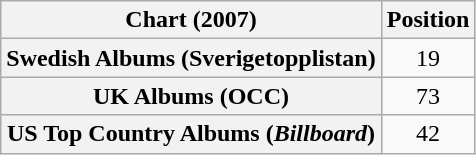<table class="wikitable sortable plainrowheaders" style="text-align:center">
<tr>
<th scope="col">Chart (2007)</th>
<th scope="col">Position</th>
</tr>
<tr>
<th scope="row">Swedish Albums (Sverigetopplistan)</th>
<td>19</td>
</tr>
<tr>
<th scope="row">UK Albums (OCC)</th>
<td>73</td>
</tr>
<tr>
<th scope="row">US Top Country Albums (<em>Billboard</em>)</th>
<td>42</td>
</tr>
</table>
